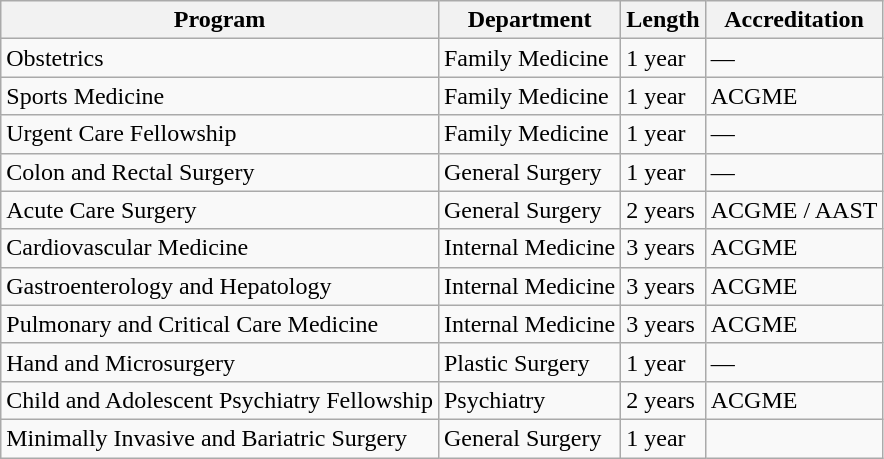<table class="sortable wikitable">
<tr>
<th>Program</th>
<th>Department</th>
<th>Length</th>
<th>Accreditation</th>
</tr>
<tr>
<td>Obstetrics</td>
<td>Family Medicine</td>
<td>1 year</td>
<td>—</td>
</tr>
<tr>
<td>Sports Medicine</td>
<td>Family Medicine</td>
<td>1 year</td>
<td>ACGME</td>
</tr>
<tr>
<td>Urgent Care Fellowship</td>
<td>Family Medicine</td>
<td>1 year</td>
<td>—</td>
</tr>
<tr>
<td>Colon and Rectal Surgery</td>
<td>General Surgery</td>
<td>1 year</td>
<td>—</td>
</tr>
<tr>
<td>Acute Care Surgery</td>
<td>General Surgery</td>
<td>2 years</td>
<td>ACGME / AAST</td>
</tr>
<tr>
<td>Cardiovascular Medicine</td>
<td>Internal Medicine</td>
<td>3 years</td>
<td>ACGME</td>
</tr>
<tr>
<td>Gastroenterology and Hepatology</td>
<td>Internal Medicine</td>
<td>3 years</td>
<td>ACGME</td>
</tr>
<tr>
<td>Pulmonary and Critical Care Medicine</td>
<td>Internal Medicine</td>
<td>3 years</td>
<td>ACGME</td>
</tr>
<tr>
<td>Hand and Microsurgery</td>
<td>Plastic Surgery</td>
<td>1 year</td>
<td>—</td>
</tr>
<tr>
<td>Child and Adolescent Psychiatry Fellowship</td>
<td>Psychiatry</td>
<td>2 years</td>
<td>ACGME</td>
</tr>
<tr>
<td>Minimally Invasive and Bariatric Surgery</td>
<td>General Surgery</td>
<td>1 year</td>
<td></td>
</tr>
</table>
